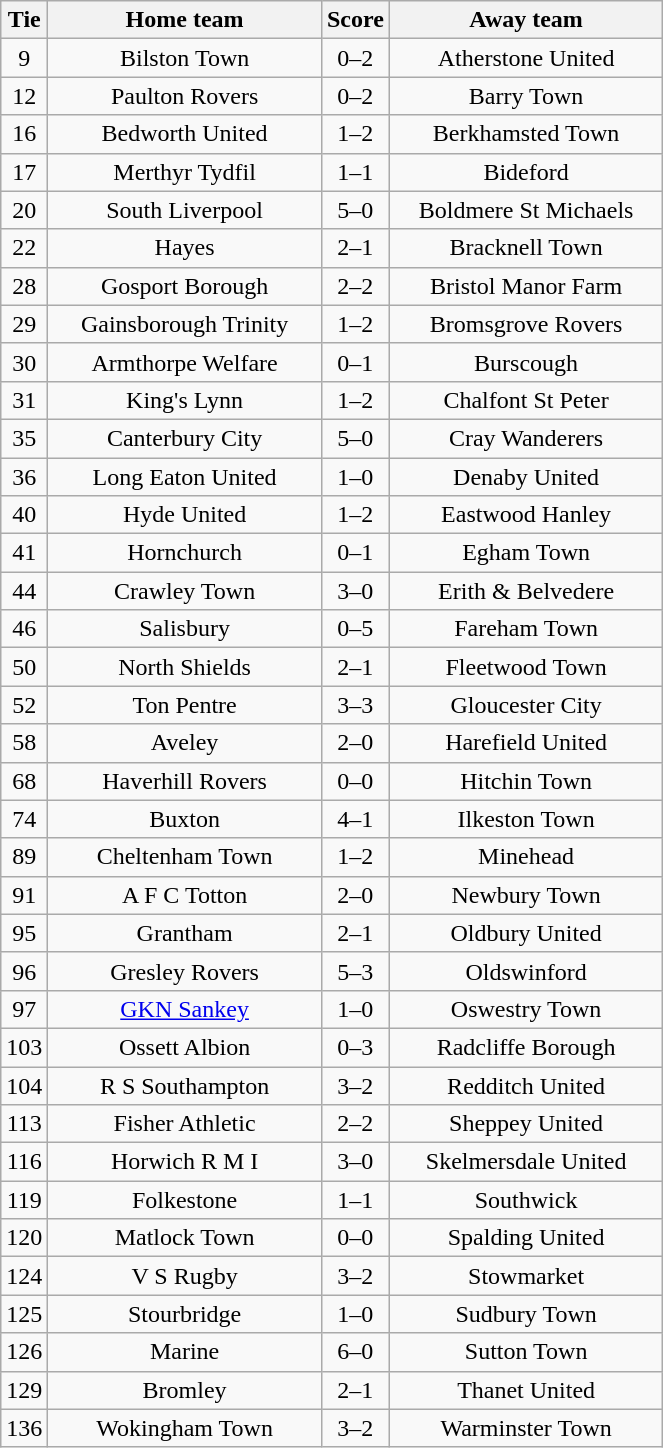<table class="wikitable" style="text-align:center;">
<tr>
<th width=20>Tie</th>
<th width=175>Home team</th>
<th width=20>Score</th>
<th width=175>Away team</th>
</tr>
<tr>
<td>9</td>
<td>Bilston Town</td>
<td>0–2</td>
<td>Atherstone United</td>
</tr>
<tr>
<td>12</td>
<td>Paulton Rovers</td>
<td>0–2</td>
<td>Barry Town</td>
</tr>
<tr>
<td>16</td>
<td>Bedworth United</td>
<td>1–2</td>
<td>Berkhamsted Town</td>
</tr>
<tr>
<td>17</td>
<td>Merthyr Tydfil</td>
<td>1–1</td>
<td>Bideford</td>
</tr>
<tr>
<td>20</td>
<td>South Liverpool</td>
<td>5–0</td>
<td>Boldmere St Michaels</td>
</tr>
<tr>
<td>22</td>
<td>Hayes</td>
<td>2–1</td>
<td>Bracknell Town</td>
</tr>
<tr>
<td>28</td>
<td>Gosport Borough</td>
<td>2–2</td>
<td>Bristol Manor Farm</td>
</tr>
<tr>
<td>29</td>
<td>Gainsborough Trinity</td>
<td>1–2</td>
<td>Bromsgrove Rovers</td>
</tr>
<tr>
<td>30</td>
<td>Armthorpe Welfare</td>
<td>0–1</td>
<td>Burscough</td>
</tr>
<tr>
<td>31</td>
<td>King's Lynn</td>
<td>1–2</td>
<td>Chalfont St Peter</td>
</tr>
<tr>
<td>35</td>
<td>Canterbury City</td>
<td>5–0</td>
<td>Cray Wanderers</td>
</tr>
<tr>
<td>36</td>
<td>Long Eaton United</td>
<td>1–0</td>
<td>Denaby United</td>
</tr>
<tr>
<td>40</td>
<td>Hyde United</td>
<td>1–2</td>
<td>Eastwood Hanley</td>
</tr>
<tr>
<td>41</td>
<td>Hornchurch</td>
<td>0–1</td>
<td>Egham Town</td>
</tr>
<tr>
<td>44</td>
<td>Crawley Town</td>
<td>3–0</td>
<td>Erith & Belvedere</td>
</tr>
<tr>
<td>46</td>
<td>Salisbury</td>
<td>0–5</td>
<td>Fareham Town</td>
</tr>
<tr>
<td>50</td>
<td>North Shields</td>
<td>2–1</td>
<td>Fleetwood Town</td>
</tr>
<tr>
<td>52</td>
<td>Ton Pentre</td>
<td>3–3</td>
<td>Gloucester City</td>
</tr>
<tr>
<td>58</td>
<td>Aveley</td>
<td>2–0</td>
<td>Harefield United</td>
</tr>
<tr>
<td>68</td>
<td>Haverhill Rovers</td>
<td>0–0</td>
<td>Hitchin Town</td>
</tr>
<tr>
<td>74</td>
<td>Buxton</td>
<td>4–1</td>
<td>Ilkeston Town</td>
</tr>
<tr>
<td>89</td>
<td>Cheltenham Town</td>
<td>1–2</td>
<td>Minehead</td>
</tr>
<tr>
<td>91</td>
<td>A F C Totton</td>
<td>2–0</td>
<td>Newbury Town</td>
</tr>
<tr>
<td>95</td>
<td>Grantham</td>
<td>2–1</td>
<td>Oldbury United</td>
</tr>
<tr>
<td>96</td>
<td>Gresley Rovers</td>
<td>5–3</td>
<td>Oldswinford</td>
</tr>
<tr>
<td>97</td>
<td><a href='#'>GKN Sankey</a></td>
<td>1–0</td>
<td>Oswestry Town</td>
</tr>
<tr>
<td>103</td>
<td>Ossett Albion</td>
<td>0–3</td>
<td>Radcliffe Borough</td>
</tr>
<tr>
<td>104</td>
<td>R S Southampton</td>
<td>3–2</td>
<td>Redditch United</td>
</tr>
<tr>
<td>113</td>
<td>Fisher Athletic</td>
<td>2–2</td>
<td>Sheppey United</td>
</tr>
<tr>
<td>116</td>
<td>Horwich R M I</td>
<td>3–0</td>
<td>Skelmersdale United</td>
</tr>
<tr>
<td>119</td>
<td>Folkestone</td>
<td>1–1</td>
<td>Southwick</td>
</tr>
<tr>
<td>120</td>
<td>Matlock Town</td>
<td>0–0</td>
<td>Spalding United</td>
</tr>
<tr>
<td>124</td>
<td>V S Rugby</td>
<td>3–2</td>
<td>Stowmarket</td>
</tr>
<tr>
<td>125</td>
<td>Stourbridge</td>
<td>1–0</td>
<td>Sudbury Town</td>
</tr>
<tr>
<td>126</td>
<td>Marine</td>
<td>6–0</td>
<td>Sutton Town</td>
</tr>
<tr>
<td>129</td>
<td>Bromley</td>
<td>2–1</td>
<td>Thanet United</td>
</tr>
<tr>
<td>136</td>
<td>Wokingham Town</td>
<td>3–2</td>
<td>Warminster Town</td>
</tr>
</table>
